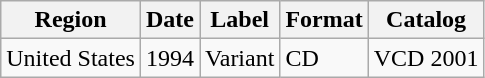<table class="wikitable">
<tr>
<th>Region</th>
<th>Date</th>
<th>Label</th>
<th>Format</th>
<th>Catalog</th>
</tr>
<tr>
<td>United States</td>
<td>1994</td>
<td>Variant</td>
<td>CD</td>
<td>VCD 2001</td>
</tr>
</table>
